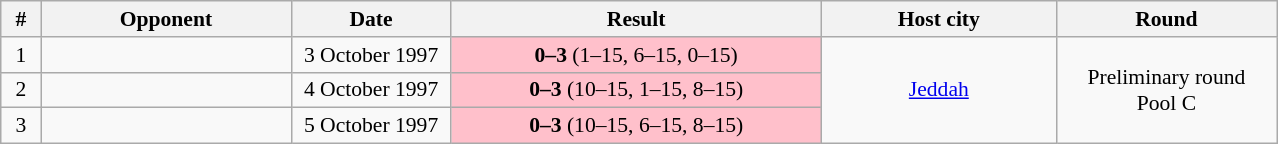<table class="wikitable" style="text-align: center;font-size:90%;">
<tr>
<th width=20>#</th>
<th width=160>Opponent</th>
<th width=100>Date</th>
<th width=240>Result</th>
<th width=150>Host city</th>
<th width=140>Round</th>
</tr>
<tr>
<td>1</td>
<td align=left></td>
<td>3 October 1997</td>
<td bgcolor=pink><strong>0–3</strong> (1–15, 6–15, 0–15)</td>
<td rowspan=3> <a href='#'>Jeddah</a></td>
<td rowspan=3>Preliminary round<br>Pool C</td>
</tr>
<tr>
<td>2</td>
<td align=left></td>
<td>4 October 1997</td>
<td bgcolor=pink><strong>0–3</strong> (10–15, 1–15, 8–15)</td>
</tr>
<tr>
<td>3</td>
<td align=left></td>
<td>5 October 1997</td>
<td bgcolor=pink><strong>0–3</strong> (10–15, 6–15, 8–15)</td>
</tr>
</table>
